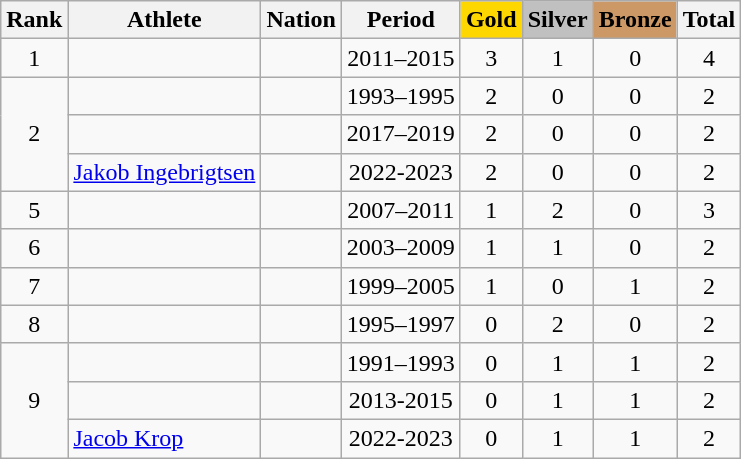<table class="wikitable sortable" style="text-align:center">
<tr>
<th>Rank</th>
<th>Athlete</th>
<th>Nation</th>
<th>Period</th>
<th style="background-color:gold">Gold</th>
<th style="background-color:silver">Silver</th>
<th style="background-color:#cc9966">Bronze</th>
<th>Total</th>
</tr>
<tr>
<td>1</td>
<td align=left></td>
<td align=left></td>
<td>2011–2015</td>
<td>3</td>
<td>1</td>
<td>0</td>
<td>4</td>
</tr>
<tr>
<td rowspan="3">2</td>
<td align="left"></td>
<td align=left></td>
<td>1993–1995</td>
<td>2</td>
<td>0</td>
<td>0</td>
<td>2</td>
</tr>
<tr>
<td align="left"></td>
<td align=left></td>
<td>2017–2019</td>
<td>2</td>
<td>0</td>
<td>0</td>
<td>2</td>
</tr>
<tr>
<td align="left"><a href='#'>Jakob Ingebrigtsen</a></td>
<td align="left"></td>
<td>2022-2023</td>
<td>2</td>
<td>0</td>
<td>0</td>
<td>2</td>
</tr>
<tr>
<td>5</td>
<td align="left"></td>
<td align="left"></td>
<td>2007–2011</td>
<td>1</td>
<td>2</td>
<td>0</td>
<td>3</td>
</tr>
<tr>
<td>6</td>
<td align="left"></td>
<td align="left"></td>
<td>2003–2009</td>
<td>1</td>
<td>1</td>
<td>0</td>
<td>2</td>
</tr>
<tr>
<td>7</td>
<td align="left"></td>
<td align="left"></td>
<td>1999–2005</td>
<td>1</td>
<td>0</td>
<td>1</td>
<td>2</td>
</tr>
<tr>
<td>8</td>
<td align="left"></td>
<td align="left"></td>
<td>1995–1997</td>
<td>0</td>
<td>2</td>
<td>0</td>
<td>2</td>
</tr>
<tr>
<td rowspan="3">9</td>
<td align="left"></td>
<td align="left"></td>
<td>1991–1993</td>
<td>0</td>
<td>1</td>
<td>1</td>
<td>2</td>
</tr>
<tr>
<td align="left"></td>
<td align="left"></td>
<td>2013-2015</td>
<td>0</td>
<td>1</td>
<td>1</td>
<td>2</td>
</tr>
<tr>
<td align="left"><a href='#'>Jacob Krop</a></td>
<td align="left"></td>
<td>2022-2023</td>
<td>0</td>
<td>1</td>
<td>1</td>
<td>2</td>
</tr>
</table>
